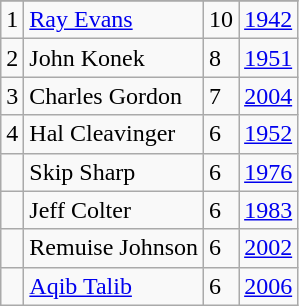<table class="wikitable">
<tr>
</tr>
<tr>
<td>1</td>
<td><a href='#'>Ray Evans</a></td>
<td>10</td>
<td><a href='#'>1942</a></td>
</tr>
<tr>
<td>2</td>
<td>John Konek</td>
<td>8</td>
<td><a href='#'>1951</a></td>
</tr>
<tr>
<td>3</td>
<td>Charles Gordon</td>
<td>7</td>
<td><a href='#'>2004</a></td>
</tr>
<tr>
<td>4</td>
<td>Hal Cleavinger</td>
<td>6</td>
<td><a href='#'>1952</a></td>
</tr>
<tr>
<td></td>
<td>Skip Sharp</td>
<td>6</td>
<td><a href='#'>1976</a></td>
</tr>
<tr>
<td></td>
<td>Jeff Colter</td>
<td>6</td>
<td><a href='#'>1983</a></td>
</tr>
<tr>
<td></td>
<td>Remuise Johnson</td>
<td>6</td>
<td><a href='#'>2002</a></td>
</tr>
<tr>
<td></td>
<td><a href='#'>Aqib Talib</a></td>
<td>6</td>
<td><a href='#'>2006</a></td>
</tr>
</table>
